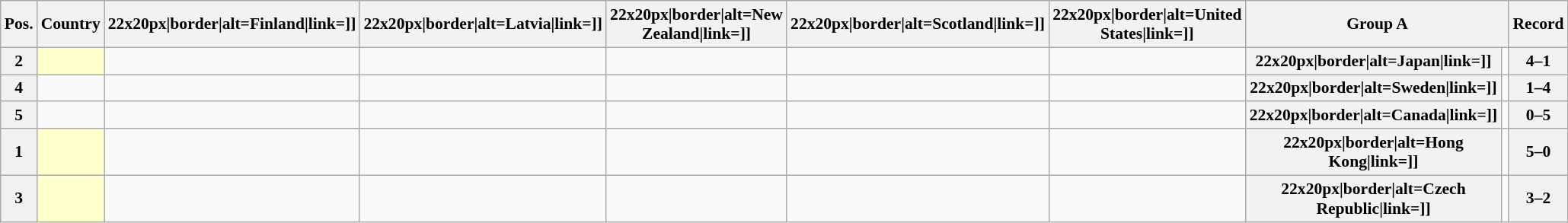<table class="wikitable sortable nowrap" style="text-align:center; font-size:0.9em;">
<tr>
<th>Pos.</th>
<th>Country</th>
<th [[Image:>22x20px|border|alt=Finland|link=]]</th>
<th [[Image:>22x20px|border|alt=Latvia|link=]]</th>
<th [[Image:>22x20px|border|alt=New Zealand|link=]]</th>
<th [[Image:>22x20px|border|alt=Scotland|link=]]</th>
<th [[Image:>22x20px|border|alt=United States|link=]]</th>
<th colspan=2 width=65>Group A</th>
<th>Record</th>
</tr>
<tr>
<th>2</th>
<td style="text-align:left;background:#ffffcc;"></td>
<td></td>
<td></td>
<td></td>
<td></td>
<td></td>
<th [[Image:>22x20px|border|alt=Japan|link=]]</th>
<td></td>
<th>4–1</th>
</tr>
<tr>
<th>4</th>
<td style="text-align:left;"></td>
<td></td>
<td></td>
<td></td>
<td></td>
<td></td>
<th [[Image:>22x20px|border|alt=Sweden|link=]]</th>
<td></td>
<th>1–4</th>
</tr>
<tr>
<th>5</th>
<td style="text-align:left;"></td>
<td></td>
<td></td>
<td></td>
<td></td>
<td></td>
<th [[Image:>22x20px|border|alt=Canada|link=]]</th>
<td></td>
<th>0–5</th>
</tr>
<tr>
<th>1</th>
<td style="text-align:left;background:#ffffcc;"></td>
<td></td>
<td></td>
<td></td>
<td></td>
<td></td>
<th [[Image:>22x20px|border|alt=Hong Kong|link=]]</th>
<td></td>
<th>5–0</th>
</tr>
<tr>
<th>3</th>
<td style="text-align:left;background:#ffffcc;"></td>
<td></td>
<td></td>
<td></td>
<td></td>
<td></td>
<th [[Image:>22x20px|border|alt=Czech Republic|link=]]</th>
<td></td>
<th>3–2</th>
</tr>
</table>
